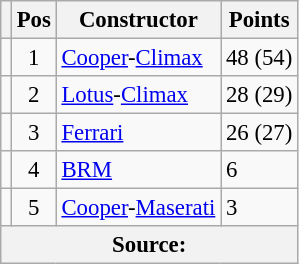<table class="wikitable" style="font-size: 95%;">
<tr>
<th></th>
<th>Pos</th>
<th>Constructor</th>
<th>Points</th>
</tr>
<tr>
<td align="left"></td>
<td align="center">1</td>
<td> <a href='#'>Cooper</a>-<a href='#'>Climax</a></td>
<td align=left>48 (54)</td>
</tr>
<tr>
<td align="left"></td>
<td align="center">2</td>
<td> <a href='#'>Lotus</a>-<a href='#'>Climax</a></td>
<td align=left>28 (29)</td>
</tr>
<tr>
<td align="left"></td>
<td align="center">3</td>
<td> <a href='#'>Ferrari</a></td>
<td align=left>26 (27)</td>
</tr>
<tr>
<td align="left"></td>
<td align="center">4</td>
<td> <a href='#'>BRM</a></td>
<td align=left>6</td>
</tr>
<tr>
<td align="left"></td>
<td align="center">5</td>
<td> <a href='#'>Cooper</a>-<a href='#'>Maserati</a></td>
<td align=left>3</td>
</tr>
<tr>
<th colspan=4>Source: </th>
</tr>
</table>
